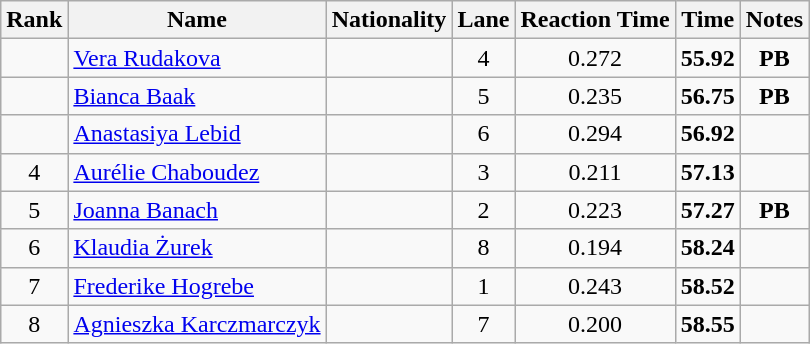<table class="wikitable sortable" style="text-align:center">
<tr>
<th>Rank</th>
<th>Name</th>
<th>Nationality</th>
<th>Lane</th>
<th>Reaction Time</th>
<th>Time</th>
<th>Notes</th>
</tr>
<tr>
<td></td>
<td align=left><a href='#'>Vera Rudakova</a></td>
<td align=left></td>
<td>4</td>
<td>0.272</td>
<td><strong>55.92</strong></td>
<td><strong>PB</strong></td>
</tr>
<tr>
<td></td>
<td align=left><a href='#'>Bianca Baak</a></td>
<td align=left></td>
<td>5</td>
<td>0.235</td>
<td><strong>56.75</strong></td>
<td><strong>PB</strong></td>
</tr>
<tr>
<td></td>
<td align=left><a href='#'>Anastasiya Lebid</a></td>
<td align=left></td>
<td>6</td>
<td>0.294</td>
<td><strong>56.92</strong></td>
<td></td>
</tr>
<tr>
<td>4</td>
<td align=left><a href='#'>Aurélie Chaboudez</a></td>
<td align=left></td>
<td>3</td>
<td>0.211</td>
<td><strong>57.13</strong></td>
<td></td>
</tr>
<tr>
<td>5</td>
<td align=left><a href='#'>Joanna Banach</a></td>
<td align=left></td>
<td>2</td>
<td>0.223</td>
<td><strong>57.27</strong></td>
<td><strong>PB</strong></td>
</tr>
<tr>
<td>6</td>
<td align=left><a href='#'>Klaudia Żurek</a></td>
<td align=left></td>
<td>8</td>
<td>0.194</td>
<td><strong>58.24</strong></td>
<td></td>
</tr>
<tr>
<td>7</td>
<td align=left><a href='#'>Frederike Hogrebe</a></td>
<td align=left></td>
<td>1</td>
<td>0.243</td>
<td><strong>58.52</strong></td>
<td></td>
</tr>
<tr>
<td>8</td>
<td align=left><a href='#'>Agnieszka Karczmarczyk</a></td>
<td align=left></td>
<td>7</td>
<td>0.200</td>
<td><strong>58.55</strong></td>
<td></td>
</tr>
</table>
